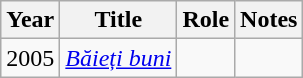<table class="wikitable sortable">
<tr>
<th>Year</th>
<th>Title</th>
<th>Role</th>
<th class="unsortable">Notes</th>
</tr>
<tr>
<td>2005</td>
<td><em><a href='#'>Băieți buni</a></em></td>
<td></td>
<td></td>
</tr>
</table>
